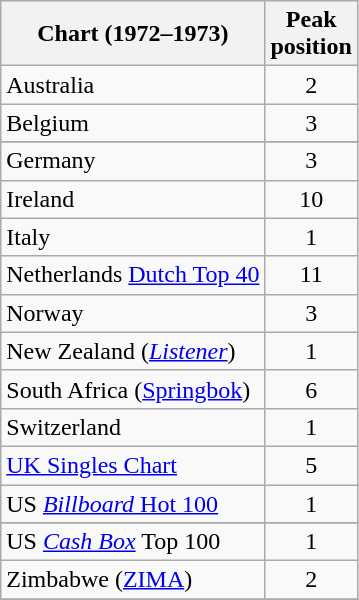<table class="wikitable sortable">
<tr>
<th>Chart (1972–1973)</th>
<th>Peak<br>position</th>
</tr>
<tr>
<td>Australia</td>
<td style="text-align:center;">2</td>
</tr>
<tr>
<td>Belgium</td>
<td style="text-align:center;">3</td>
</tr>
<tr>
</tr>
<tr>
<td>Germany</td>
<td style="text-align:center;">3</td>
</tr>
<tr>
<td>Ireland</td>
<td style="text-align:center;">10</td>
</tr>
<tr>
<td>Italy</td>
<td style="text-align:center;">1</td>
</tr>
<tr>
<td>Netherlands <a href='#'>Dutch Top 40</a></td>
<td style="text-align:center;">11</td>
</tr>
<tr>
<td>Norway</td>
<td style="text-align:center;">3</td>
</tr>
<tr>
<td>New Zealand (<a href='#'><em>Listener</em></a>)</td>
<td style="text-align:center;">1</td>
</tr>
<tr>
<td>South Africa (<a href='#'>Springbok</a>)</td>
<td style="text-align:center;">6</td>
</tr>
<tr>
<td>Switzerland</td>
<td style="text-align:center;">1</td>
</tr>
<tr>
<td><a href='#'>UK Singles Chart</a></td>
<td style="text-align:center;">5</td>
</tr>
<tr>
<td>US <a href='#'><em>Billboard</em> Hot 100</a></td>
<td style="text-align:center;">1</td>
</tr>
<tr>
</tr>
<tr>
<td>US <em><a href='#'>Cash Box</a></em> Top 100</td>
<td style="text-align:center;">1</td>
</tr>
<tr>
<td>Zimbabwe (<a href='#'>ZIMA</a>)</td>
<td align="center">2</td>
</tr>
<tr>
</tr>
</table>
